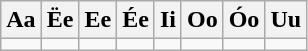<table class="wikitable" style="text-align:center;">
<tr>
<th>Aa</th>
<th>Ëe</th>
<th>Ee</th>
<th>Ée</th>
<th>Ii</th>
<th>Oo</th>
<th>Óo</th>
<th>Uu</th>
</tr>
<tr dir="rtl">
<td><span></span></td>
<td><span></span></td>
<td><span></span></td>
<td><span></span></td>
<td><span></span></td>
<td><span></span></td>
<td><span></span></td>
<td><span></span></td>
</tr>
</table>
